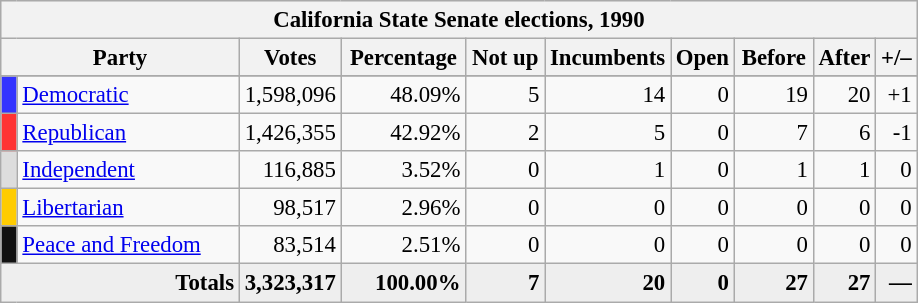<table class="wikitable" style="font-size: 95%;">
<tr style="background-color:#E9E9E9">
<th colspan="10">California State Senate elections, 1990</th>
</tr>
<tr bgcolor="#EEEEEE" align="center">
<th colspan=2 style="width: 10em">Party</th>
<th style="width: 4em">Votes</th>
<th style="width: 5em">Percentage</th>
<th style="width: 3em">Not up</th>
<th style="width: 5em">Incumbents</th>
<th style="width: 2em">Open</th>
<th style="width: 3em">Before</th>
<th style="width: 2em">After</th>
<th style="width: 1em">+/–</th>
</tr>
<tr>
</tr>
<tr>
<th style="background-color:#3333FF; width: 3px"></th>
<td style="width: 130px"><a href='#'>Democratic</a></td>
<td align="right">1,598,096</td>
<td align="right">48.09%</td>
<td align="right">5</td>
<td align="right">14</td>
<td align="right">0</td>
<td align="right">19</td>
<td align="right">20</td>
<td align="right">+1</td>
</tr>
<tr>
<th style="background-color:#FF3333; width: 3px"></th>
<td style="width: 130px"><a href='#'>Republican</a></td>
<td align="right">1,426,355</td>
<td align="right">42.92%</td>
<td align="right">2</td>
<td align="right">5</td>
<td align="right">0</td>
<td align="right">7</td>
<td align="right">6</td>
<td align="right">-1</td>
</tr>
<tr>
<th style="background-color:#DDDDDD; width: 3px"></th>
<td style="width: 130px"><a href='#'>Independent</a></td>
<td align="right">116,885</td>
<td align="right">3.52%</td>
<td align="right">0</td>
<td align="right">1</td>
<td align="right">0</td>
<td align="right">1</td>
<td align="right">1</td>
<td align="right">0</td>
</tr>
<tr>
<th style="background-color:#FFCC00; width: 3px"></th>
<td style="width: 130px"><a href='#'>Libertarian</a></td>
<td align="right">98,517</td>
<td align="right">2.96%</td>
<td align="right">0</td>
<td align="right">0</td>
<td align="right">0</td>
<td align="right">0</td>
<td align="right">0</td>
<td align="right">0</td>
</tr>
<tr>
<th style="background-color:#111111; width: 3px"></th>
<td style="width: 130px"><a href='#'>Peace and Freedom</a></td>
<td align="right">83,514</td>
<td align="right">2.51%</td>
<td align="right">0</td>
<td align="right">0</td>
<td align="right">0</td>
<td align="right">0</td>
<td align="right">0</td>
<td align="right">0</td>
</tr>
<tr bgcolor="#EEEEEE">
<td colspan="2" align="right"><strong>Totals</strong></td>
<td align="right"><strong>3,323,317</strong></td>
<td align="right"><strong>100.00%</strong></td>
<td align="right"><strong>7</strong></td>
<td align="right"><strong>20</strong></td>
<td align="right"><strong>0</strong></td>
<td align="right"><strong>27</strong></td>
<td align="right"><strong>27</strong></td>
<td align="right"><strong>—</strong></td>
</tr>
</table>
